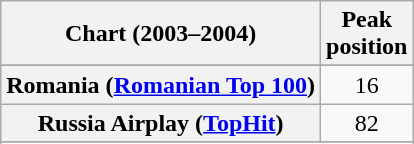<table class="wikitable sortable plainrowheaders" style="text-align:center">
<tr>
<th scope="col">Chart (2003–2004)</th>
<th scope="col">Peak<br>position</th>
</tr>
<tr>
</tr>
<tr>
</tr>
<tr>
</tr>
<tr>
</tr>
<tr>
</tr>
<tr>
</tr>
<tr>
</tr>
<tr>
</tr>
<tr>
</tr>
<tr>
</tr>
<tr>
</tr>
<tr>
<th scope="row">Romania (<a href='#'>Romanian Top 100</a>)</th>
<td>16</td>
</tr>
<tr>
<th scope="row">Russia Airplay (<a href='#'>TopHit</a>)</th>
<td>82</td>
</tr>
<tr>
</tr>
<tr>
</tr>
<tr>
</tr>
<tr>
</tr>
<tr>
</tr>
<tr>
</tr>
<tr>
</tr>
<tr>
</tr>
</table>
